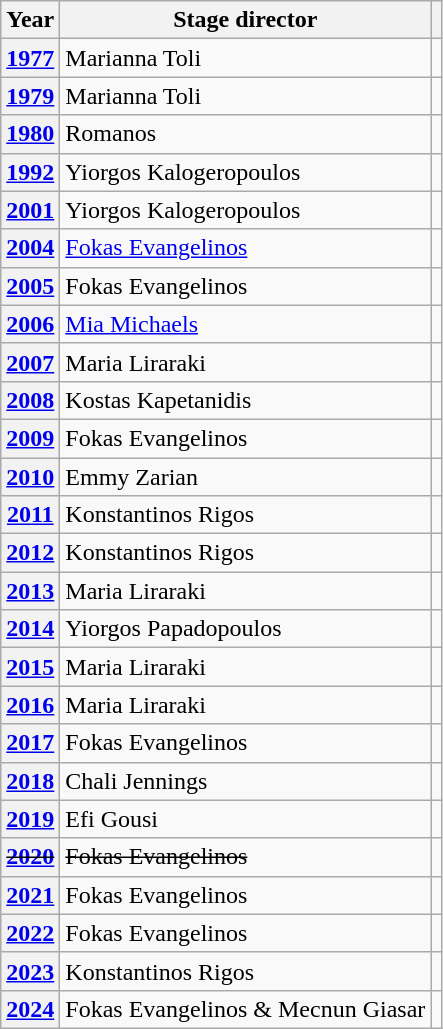<table class="wikitable plainrowheaders">
<tr>
<th>Year</th>
<th>Stage director</th>
<th></th>
</tr>
<tr>
<th scope="row"><a href='#'>1977</a></th>
<td>Marianna Toli</td>
<td></td>
</tr>
<tr>
<th scope="row"><a href='#'>1979</a></th>
<td>Marianna Toli</td>
<td></td>
</tr>
<tr>
<th scope="row"><a href='#'>1980</a></th>
<td>Romanos</td>
<td></td>
</tr>
<tr>
<th scope="row"><a href='#'>1992</a></th>
<td>Yiorgos Kalogeropoulos</td>
<td></td>
</tr>
<tr>
<th scope="row"><a href='#'>2001</a></th>
<td>Yiorgos Kalogeropoulos</td>
<td></td>
</tr>
<tr>
<th scope="row"><a href='#'>2004</a></th>
<td><a href='#'>Fokas Evangelinos</a></td>
<td></td>
</tr>
<tr>
<th scope="row"><a href='#'>2005</a></th>
<td>Fokas Evangelinos</td>
<td></td>
</tr>
<tr>
<th scope="row"><a href='#'>2006</a></th>
<td><a href='#'>Mia Michaels</a></td>
<td></td>
</tr>
<tr>
<th scope="row"><a href='#'>2007</a></th>
<td>Maria Liraraki</td>
<td></td>
</tr>
<tr>
<th scope="row"><a href='#'>2008</a></th>
<td>Kostas Kapetanidis</td>
<td></td>
</tr>
<tr>
<th scope="row"><a href='#'>2009</a></th>
<td>Fokas Evangelinos</td>
<td></td>
</tr>
<tr>
<th scope="row"><a href='#'>2010</a></th>
<td>Emmy Zarian</td>
<td></td>
</tr>
<tr>
<th scope="row"><a href='#'>2011</a></th>
<td>Konstantinos Rigos</td>
<td></td>
</tr>
<tr>
<th scope="row"><a href='#'>2012</a></th>
<td>Konstantinos Rigos</td>
<td></td>
</tr>
<tr>
<th scope="row"><a href='#'>2013</a></th>
<td>Maria Liraraki</td>
<td></td>
</tr>
<tr>
<th scope="row"><a href='#'>2014</a></th>
<td>Yiorgos Papadopoulos</td>
<td></td>
</tr>
<tr>
<th scope="row"><a href='#'>2015</a></th>
<td>Maria Liraraki</td>
<td></td>
</tr>
<tr>
<th scope="row"><a href='#'>2016</a></th>
<td>Maria Liraraki</td>
<td></td>
</tr>
<tr>
<th scope="row"><a href='#'>2017</a></th>
<td>Fokas Evangelinos</td>
<td></td>
</tr>
<tr>
<th scope="row"><a href='#'>2018</a></th>
<td>Chali Jennings</td>
<td></td>
</tr>
<tr>
<th scope="row"><a href='#'>2019</a></th>
<td>Efi Gousi</td>
<td></td>
</tr>
<tr>
<th scope="row"><s><a href='#'>2020</a></s></th>
<td><s>Fokas Evangelinos</s></td>
<td></td>
</tr>
<tr>
<th scope="row"><a href='#'>2021</a></th>
<td>Fokas Evangelinos</td>
<td></td>
</tr>
<tr>
<th scope="row"><a href='#'>2022</a></th>
<td>Fokas Evangelinos</td>
<td></td>
</tr>
<tr>
<th scope="row"><a href='#'>2023</a></th>
<td>Konstantinos Rigos</td>
<td></td>
</tr>
<tr>
<th scope="row"><a href='#'>2024</a></th>
<td>Fokas Evangelinos & Mecnun Giasar</td>
<td></td>
</tr>
</table>
